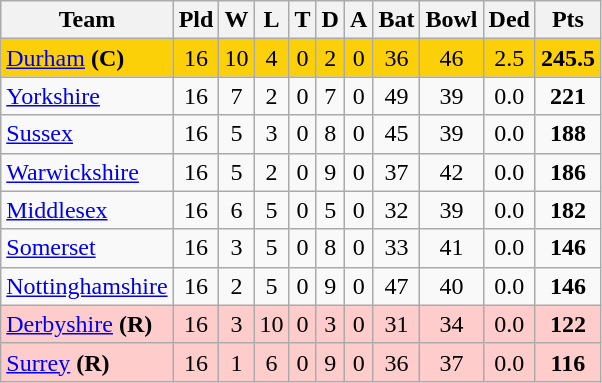<table class="wikitable" style="text-align:center">
<tr>
<th>Team</th>
<th>Pld</th>
<th>W</th>
<th>L</th>
<th>T</th>
<th>D</th>
<th>A</th>
<th>Bat</th>
<th>Bowl</th>
<th>Ded</th>
<th>Pts</th>
</tr>
<tr style="background:#fbd009;">
<td align=left><a href='#'>Durham</a> <strong>(C)</strong></td>
<td>16</td>
<td>10</td>
<td>4</td>
<td>0</td>
<td>2</td>
<td>0</td>
<td>36</td>
<td>46</td>
<td>2.5</td>
<td><strong>245.5</strong></td>
</tr>
<tr>
<td align=left><a href='#'>Yorkshire</a></td>
<td>16</td>
<td>7</td>
<td>2</td>
<td>0</td>
<td>7</td>
<td>0</td>
<td>49</td>
<td>39</td>
<td>0.0</td>
<td><strong>221</strong></td>
</tr>
<tr>
<td align=left><a href='#'>Sussex</a></td>
<td>16</td>
<td>5</td>
<td>3</td>
<td>0</td>
<td>8</td>
<td>0</td>
<td>45</td>
<td>39</td>
<td>0.0</td>
<td><strong>188</strong></td>
</tr>
<tr>
<td align=left><a href='#'>Warwickshire</a></td>
<td>16</td>
<td>5</td>
<td>2</td>
<td>0</td>
<td>9</td>
<td>0</td>
<td>37</td>
<td>42</td>
<td>0.0</td>
<td><strong>186</strong></td>
</tr>
<tr>
<td align=left><a href='#'>Middlesex</a></td>
<td>16</td>
<td>6</td>
<td>5</td>
<td>0</td>
<td>5</td>
<td>0</td>
<td>32</td>
<td>39</td>
<td>0.0</td>
<td><strong>182</strong></td>
</tr>
<tr>
<td align=left><a href='#'>Somerset</a></td>
<td>16</td>
<td>3</td>
<td>5</td>
<td>0</td>
<td>8</td>
<td>0</td>
<td>33</td>
<td>41</td>
<td>0.0</td>
<td><strong>146</strong></td>
</tr>
<tr>
<td align=left><a href='#'>Nottinghamshire</a></td>
<td>16</td>
<td>2</td>
<td>5</td>
<td>0</td>
<td>9</td>
<td>0</td>
<td>47</td>
<td>40</td>
<td>0.0</td>
<td><strong>146</strong></td>
</tr>
<tr style="background:#FFCCCC">
<td align=left><a href='#'>Derbyshire</a> <strong>(R)</strong></td>
<td>16</td>
<td>3</td>
<td>10</td>
<td>0</td>
<td>3</td>
<td>0</td>
<td>31</td>
<td>34</td>
<td>0.0</td>
<td><strong>122</strong></td>
</tr>
<tr style="background:#FFCCCC">
<td align=left><a href='#'>Surrey</a> <strong>(R)</strong></td>
<td>16</td>
<td>1</td>
<td>6</td>
<td>0</td>
<td>9</td>
<td>0</td>
<td>36</td>
<td>37</td>
<td>0.0</td>
<td><strong>116</strong></td>
</tr>
</table>
